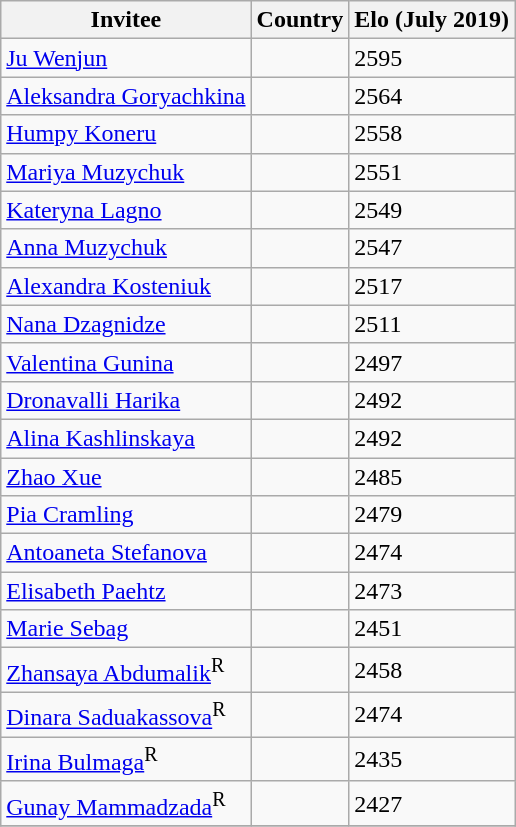<table class="wikitable sortable">
<tr>
<th>Invitee</th>
<th>Country</th>
<th>Elo (July 2019)</th>
</tr>
<tr>
<td><a href='#'>Ju Wenjun</a></td>
<td></td>
<td>2595</td>
</tr>
<tr>
<td><a href='#'>Aleksandra Goryachkina</a></td>
<td></td>
<td>2564</td>
</tr>
<tr>
<td><a href='#'>Humpy Koneru</a></td>
<td></td>
<td>2558</td>
</tr>
<tr>
<td><a href='#'>Mariya Muzychuk</a></td>
<td></td>
<td>2551</td>
</tr>
<tr>
<td><a href='#'>Kateryna Lagno</a></td>
<td></td>
<td>2549</td>
</tr>
<tr>
<td><a href='#'>Anna Muzychuk</a></td>
<td></td>
<td>2547</td>
</tr>
<tr>
<td><a href='#'>Alexandra Kosteniuk</a></td>
<td></td>
<td>2517</td>
</tr>
<tr>
<td><a href='#'>Nana Dzagnidze</a></td>
<td></td>
<td>2511</td>
</tr>
<tr>
<td><a href='#'>Valentina Gunina</a></td>
<td></td>
<td>2497</td>
</tr>
<tr>
<td><a href='#'>Dronavalli Harika</a></td>
<td></td>
<td>2492</td>
</tr>
<tr>
<td><a href='#'>Alina Kashlinskaya</a></td>
<td></td>
<td>2492</td>
</tr>
<tr>
<td><a href='#'>Zhao Xue</a></td>
<td></td>
<td>2485</td>
</tr>
<tr>
<td><a href='#'>Pia Cramling</a></td>
<td></td>
<td>2479</td>
</tr>
<tr>
<td><a href='#'>Antoaneta Stefanova</a></td>
<td></td>
<td>2474</td>
</tr>
<tr>
<td><a href='#'>Elisabeth Paehtz</a></td>
<td></td>
<td>2473</td>
</tr>
<tr>
<td><a href='#'>Marie Sebag</a></td>
<td></td>
<td>2451</td>
</tr>
<tr>
<td><a href='#'>Zhansaya Abdumalik</a><sup>R</sup></td>
<td></td>
<td>2458</td>
</tr>
<tr>
<td><a href='#'>Dinara Saduakassova</a><sup>R</sup></td>
<td></td>
<td>2474</td>
</tr>
<tr>
<td><a href='#'>Irina Bulmaga</a><sup>R</sup></td>
<td></td>
<td>2435</td>
</tr>
<tr>
<td><a href='#'>Gunay Mammadzada</a><sup>R</sup></td>
<td></td>
<td>2427</td>
</tr>
<tr>
</tr>
</table>
